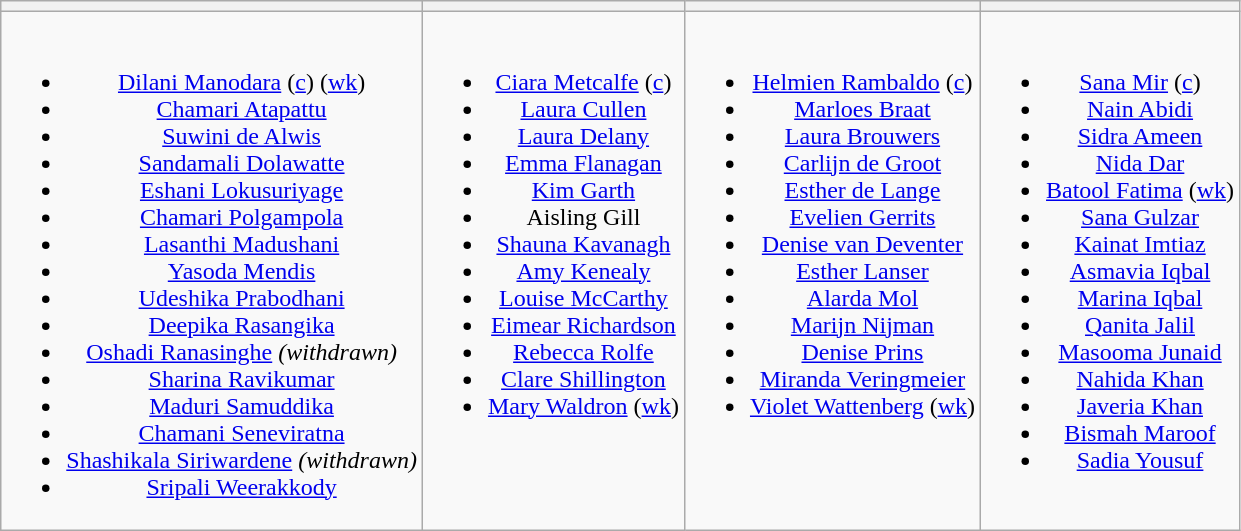<table class="wikitable" style="text-align:center">
<tr>
<th></th>
<th></th>
<th></th>
<th></th>
</tr>
<tr style="vertical-align:top">
<td><br><ul><li><a href='#'>Dilani Manodara</a> (<a href='#'>c</a>) (<a href='#'>wk</a>)</li><li><a href='#'>Chamari Atapattu</a></li><li><a href='#'>Suwini de Alwis</a></li><li><a href='#'>Sandamali Dolawatte</a></li><li><a href='#'>Eshani Lokusuriyage</a></li><li><a href='#'>Chamari Polgampola</a></li><li><a href='#'>Lasanthi Madushani</a></li><li><a href='#'>Yasoda Mendis</a></li><li><a href='#'>Udeshika Prabodhani</a></li><li><a href='#'>Deepika Rasangika</a></li><li><a href='#'>Oshadi Ranasinghe</a> <em>(withdrawn)</em></li><li><a href='#'>Sharina Ravikumar</a></li><li><a href='#'>Maduri Samuddika</a></li><li><a href='#'>Chamani Seneviratna</a></li><li><a href='#'>Shashikala Siriwardene</a> <em>(withdrawn)</em></li><li><a href='#'>Sripali Weerakkody</a></li></ul></td>
<td><br><ul><li><a href='#'>Ciara Metcalfe</a> (<a href='#'>c</a>)</li><li><a href='#'>Laura Cullen</a></li><li><a href='#'>Laura Delany</a></li><li><a href='#'>Emma Flanagan</a></li><li><a href='#'>Kim Garth</a></li><li>Aisling Gill</li><li><a href='#'>Shauna Kavanagh</a></li><li><a href='#'>Amy Kenealy</a></li><li><a href='#'>Louise McCarthy</a></li><li><a href='#'>Eimear Richardson</a></li><li><a href='#'>Rebecca Rolfe</a></li><li><a href='#'>Clare Shillington</a></li><li><a href='#'>Mary Waldron</a> (<a href='#'>wk</a>)</li></ul></td>
<td><br><ul><li><a href='#'>Helmien Rambaldo</a> (<a href='#'>c</a>)</li><li><a href='#'>Marloes Braat</a></li><li><a href='#'>Laura Brouwers</a></li><li><a href='#'>Carlijn de Groot</a></li><li><a href='#'>Esther de Lange</a></li><li><a href='#'>Evelien Gerrits</a></li><li><a href='#'>Denise van Deventer</a></li><li><a href='#'>Esther Lanser</a></li><li><a href='#'>Alarda Mol</a></li><li><a href='#'>Marijn Nijman</a></li><li><a href='#'>Denise Prins</a></li><li><a href='#'>Miranda Veringmeier</a></li><li><a href='#'>Violet Wattenberg</a> (<a href='#'>wk</a>)</li></ul></td>
<td><br><ul><li><a href='#'>Sana Mir</a> (<a href='#'>c</a>)</li><li><a href='#'>Nain Abidi</a></li><li><a href='#'>Sidra Ameen</a></li><li><a href='#'>Nida Dar</a></li><li><a href='#'>Batool Fatima</a> (<a href='#'>wk</a>)</li><li><a href='#'>Sana Gulzar</a></li><li><a href='#'>Kainat Imtiaz</a></li><li><a href='#'>Asmavia Iqbal</a></li><li><a href='#'>Marina Iqbal</a></li><li><a href='#'>Qanita Jalil</a></li><li><a href='#'>Masooma Junaid</a></li><li><a href='#'>Nahida Khan</a></li><li><a href='#'>Javeria Khan</a></li><li><a href='#'>Bismah Maroof</a></li><li><a href='#'>Sadia Yousuf</a></li></ul></td>
</tr>
</table>
